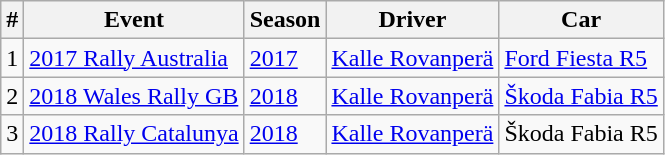<table class="wikitable">
<tr>
<th>#</th>
<th>Event</th>
<th>Season</th>
<th>Driver</th>
<th>Car</th>
</tr>
<tr>
<td>1</td>
<td> <a href='#'>2017 Rally Australia</a></td>
<td><a href='#'>2017</a></td>
<td> <a href='#'>Kalle Rovanperä</a></td>
<td><a href='#'>Ford Fiesta R5</a></td>
</tr>
<tr>
<td>2</td>
<td> <a href='#'>2018 Wales Rally GB</a></td>
<td><a href='#'>2018</a></td>
<td> <a href='#'>Kalle Rovanperä</a></td>
<td><a href='#'>Škoda Fabia R5</a></td>
</tr>
<tr>
<td>3</td>
<td> <a href='#'>2018 Rally Catalunya</a></td>
<td><a href='#'>2018</a></td>
<td> <a href='#'>Kalle Rovanperä</a></td>
<td>Škoda Fabia R5</td>
</tr>
</table>
